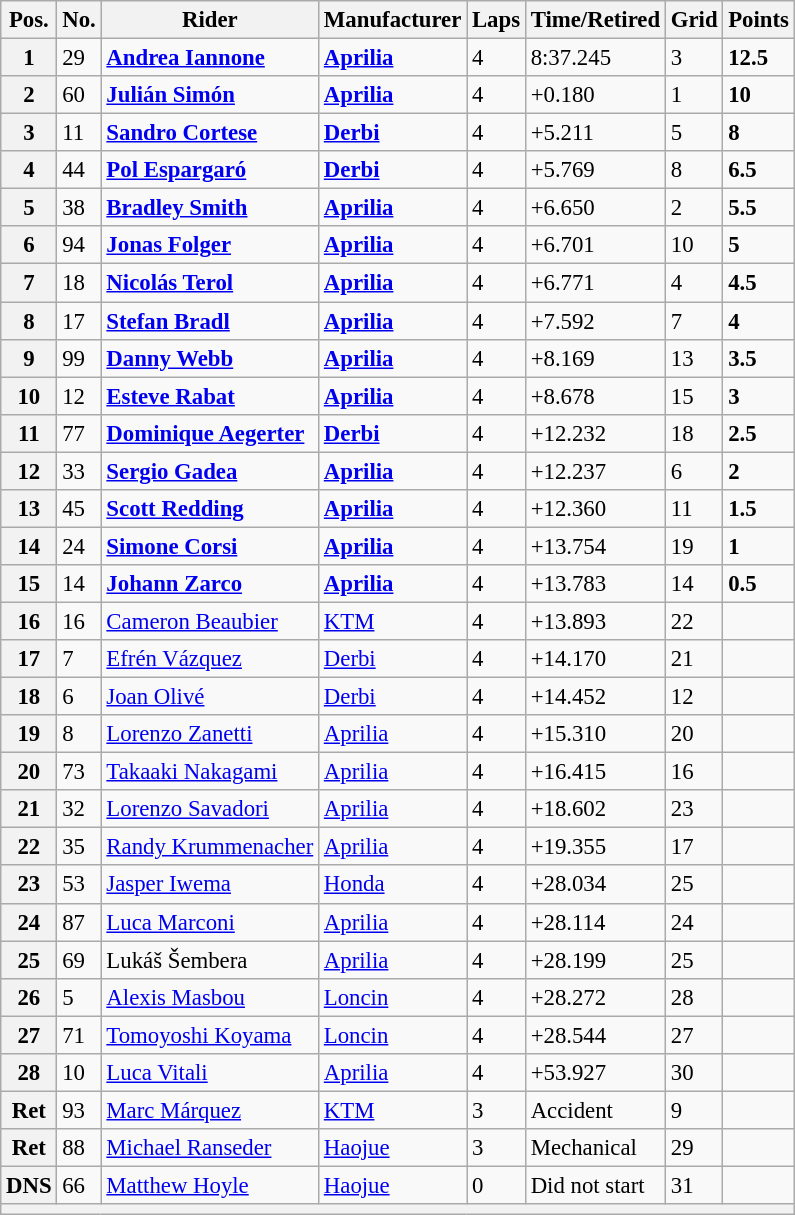<table class="wikitable" style="font-size: 95%;">
<tr>
<th>Pos.</th>
<th>No.</th>
<th>Rider</th>
<th>Manufacturer</th>
<th>Laps</th>
<th>Time/Retired</th>
<th>Grid</th>
<th>Points</th>
</tr>
<tr>
<th>1</th>
<td>29</td>
<td> <strong><a href='#'>Andrea Iannone</a></strong></td>
<td><strong><a href='#'>Aprilia</a></strong></td>
<td>4</td>
<td>8:37.245</td>
<td>3</td>
<td><strong>12.5</strong></td>
</tr>
<tr>
<th>2</th>
<td>60</td>
<td> <strong><a href='#'>Julián Simón</a></strong></td>
<td><strong><a href='#'>Aprilia</a></strong></td>
<td>4</td>
<td>+0.180</td>
<td>1</td>
<td><strong>10</strong></td>
</tr>
<tr>
<th>3</th>
<td>11</td>
<td> <strong><a href='#'>Sandro Cortese</a></strong></td>
<td><strong><a href='#'>Derbi</a></strong></td>
<td>4</td>
<td>+5.211</td>
<td>5</td>
<td><strong>8</strong></td>
</tr>
<tr>
<th>4</th>
<td>44</td>
<td> <strong><a href='#'>Pol Espargaró</a></strong></td>
<td><strong><a href='#'>Derbi</a></strong></td>
<td>4</td>
<td>+5.769</td>
<td>8</td>
<td><strong>6.5</strong></td>
</tr>
<tr>
<th>5</th>
<td>38</td>
<td> <strong><a href='#'>Bradley Smith</a></strong></td>
<td><strong><a href='#'>Aprilia</a></strong></td>
<td>4</td>
<td>+6.650</td>
<td>2</td>
<td><strong>5.5</strong></td>
</tr>
<tr>
<th>6</th>
<td>94</td>
<td> <strong><a href='#'>Jonas Folger</a></strong></td>
<td><strong><a href='#'>Aprilia</a></strong></td>
<td>4</td>
<td>+6.701</td>
<td>10</td>
<td><strong>5</strong></td>
</tr>
<tr>
<th>7</th>
<td>18</td>
<td> <strong><a href='#'>Nicolás Terol</a></strong></td>
<td><strong><a href='#'>Aprilia</a></strong></td>
<td>4</td>
<td>+6.771</td>
<td>4</td>
<td><strong>4.5</strong></td>
</tr>
<tr>
<th>8</th>
<td>17</td>
<td> <strong><a href='#'>Stefan Bradl</a></strong></td>
<td><strong><a href='#'>Aprilia</a></strong></td>
<td>4</td>
<td>+7.592</td>
<td>7</td>
<td><strong>4</strong></td>
</tr>
<tr>
<th>9</th>
<td>99</td>
<td> <strong><a href='#'>Danny Webb</a></strong></td>
<td><strong><a href='#'>Aprilia</a></strong></td>
<td>4</td>
<td>+8.169</td>
<td>13</td>
<td><strong>3.5</strong></td>
</tr>
<tr>
<th>10</th>
<td>12</td>
<td> <strong><a href='#'>Esteve Rabat</a></strong></td>
<td><strong><a href='#'>Aprilia</a></strong></td>
<td>4</td>
<td>+8.678</td>
<td>15</td>
<td><strong>3</strong></td>
</tr>
<tr>
<th>11</th>
<td>77</td>
<td> <strong><a href='#'>Dominique Aegerter</a></strong></td>
<td><strong><a href='#'>Derbi</a></strong></td>
<td>4</td>
<td>+12.232</td>
<td>18</td>
<td><strong>2.5</strong></td>
</tr>
<tr>
<th>12</th>
<td>33</td>
<td> <strong><a href='#'>Sergio Gadea</a></strong></td>
<td><strong><a href='#'>Aprilia</a></strong></td>
<td>4</td>
<td>+12.237</td>
<td>6</td>
<td><strong>2</strong></td>
</tr>
<tr>
<th>13</th>
<td>45</td>
<td> <strong><a href='#'>Scott Redding</a></strong></td>
<td><strong><a href='#'>Aprilia</a></strong></td>
<td>4</td>
<td>+12.360</td>
<td>11</td>
<td><strong>1.5</strong></td>
</tr>
<tr>
<th>14</th>
<td>24</td>
<td> <strong><a href='#'>Simone Corsi</a></strong></td>
<td><strong><a href='#'>Aprilia</a></strong></td>
<td>4</td>
<td>+13.754</td>
<td>19</td>
<td><strong>1</strong></td>
</tr>
<tr>
<th>15</th>
<td>14</td>
<td> <strong><a href='#'>Johann Zarco</a></strong></td>
<td><strong><a href='#'>Aprilia</a></strong></td>
<td>4</td>
<td>+13.783</td>
<td>14</td>
<td><strong>0.5</strong></td>
</tr>
<tr>
<th>16</th>
<td>16</td>
<td> <a href='#'>Cameron Beaubier</a></td>
<td><a href='#'>KTM</a></td>
<td>4</td>
<td>+13.893</td>
<td>22</td>
<td></td>
</tr>
<tr>
<th>17</th>
<td>7</td>
<td> <a href='#'>Efrén Vázquez</a></td>
<td><a href='#'>Derbi</a></td>
<td>4</td>
<td>+14.170</td>
<td>21</td>
<td></td>
</tr>
<tr>
<th>18</th>
<td>6</td>
<td> <a href='#'>Joan Olivé</a></td>
<td><a href='#'>Derbi</a></td>
<td>4</td>
<td>+14.452</td>
<td>12</td>
<td></td>
</tr>
<tr>
<th>19</th>
<td>8</td>
<td> <a href='#'>Lorenzo Zanetti</a></td>
<td><a href='#'>Aprilia</a></td>
<td>4</td>
<td>+15.310</td>
<td>20</td>
<td></td>
</tr>
<tr>
<th>20</th>
<td>73</td>
<td> <a href='#'>Takaaki Nakagami</a></td>
<td><a href='#'>Aprilia</a></td>
<td>4</td>
<td>+16.415</td>
<td>16</td>
<td></td>
</tr>
<tr>
<th>21</th>
<td>32</td>
<td> <a href='#'>Lorenzo Savadori</a></td>
<td><a href='#'>Aprilia</a></td>
<td>4</td>
<td>+18.602</td>
<td>23</td>
<td></td>
</tr>
<tr>
<th>22</th>
<td>35</td>
<td> <a href='#'>Randy Krummenacher</a></td>
<td><a href='#'>Aprilia</a></td>
<td>4</td>
<td>+19.355</td>
<td>17</td>
<td></td>
</tr>
<tr>
<th>23</th>
<td>53</td>
<td> <a href='#'>Jasper Iwema</a></td>
<td><a href='#'>Honda</a></td>
<td>4</td>
<td>+28.034</td>
<td>25</td>
<td></td>
</tr>
<tr>
<th>24</th>
<td>87</td>
<td> <a href='#'>Luca Marconi</a></td>
<td><a href='#'>Aprilia</a></td>
<td>4</td>
<td>+28.114</td>
<td>24</td>
<td></td>
</tr>
<tr>
<th>25</th>
<td>69</td>
<td> Lukáš Šembera</td>
<td><a href='#'>Aprilia</a></td>
<td>4</td>
<td>+28.199</td>
<td>25</td>
<td></td>
</tr>
<tr>
<th>26</th>
<td>5</td>
<td> <a href='#'>Alexis Masbou</a></td>
<td><a href='#'>Loncin</a></td>
<td>4</td>
<td>+28.272</td>
<td>28</td>
<td></td>
</tr>
<tr>
<th>27</th>
<td>71</td>
<td> <a href='#'>Tomoyoshi Koyama</a></td>
<td><a href='#'>Loncin</a></td>
<td>4</td>
<td>+28.544</td>
<td>27</td>
<td></td>
</tr>
<tr>
<th>28</th>
<td>10</td>
<td> <a href='#'>Luca Vitali</a></td>
<td><a href='#'>Aprilia</a></td>
<td>4</td>
<td>+53.927</td>
<td>30</td>
<td></td>
</tr>
<tr>
<th>Ret</th>
<td>93</td>
<td> <a href='#'>Marc Márquez</a></td>
<td><a href='#'>KTM</a></td>
<td>3</td>
<td>Accident</td>
<td>9</td>
<td></td>
</tr>
<tr>
<th>Ret</th>
<td>88</td>
<td> <a href='#'>Michael Ranseder</a></td>
<td><a href='#'>Haojue</a></td>
<td>3</td>
<td>Mechanical</td>
<td>29</td>
<td></td>
</tr>
<tr>
<th>DNS</th>
<td>66</td>
<td> <a href='#'>Matthew Hoyle</a></td>
<td><a href='#'>Haojue</a></td>
<td>0</td>
<td>Did not start</td>
<td>31</td>
<td></td>
</tr>
<tr>
<th colspan=8></th>
</tr>
</table>
